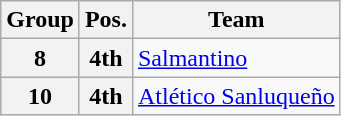<table class="wikitable">
<tr>
<th>Group</th>
<th>Pos.</th>
<th>Team</th>
</tr>
<tr>
<th>8</th>
<th>4th</th>
<td><a href='#'>Salmantino</a></td>
</tr>
<tr>
<th>10</th>
<th>4th</th>
<td><a href='#'>Atlético Sanluqueño</a></td>
</tr>
</table>
